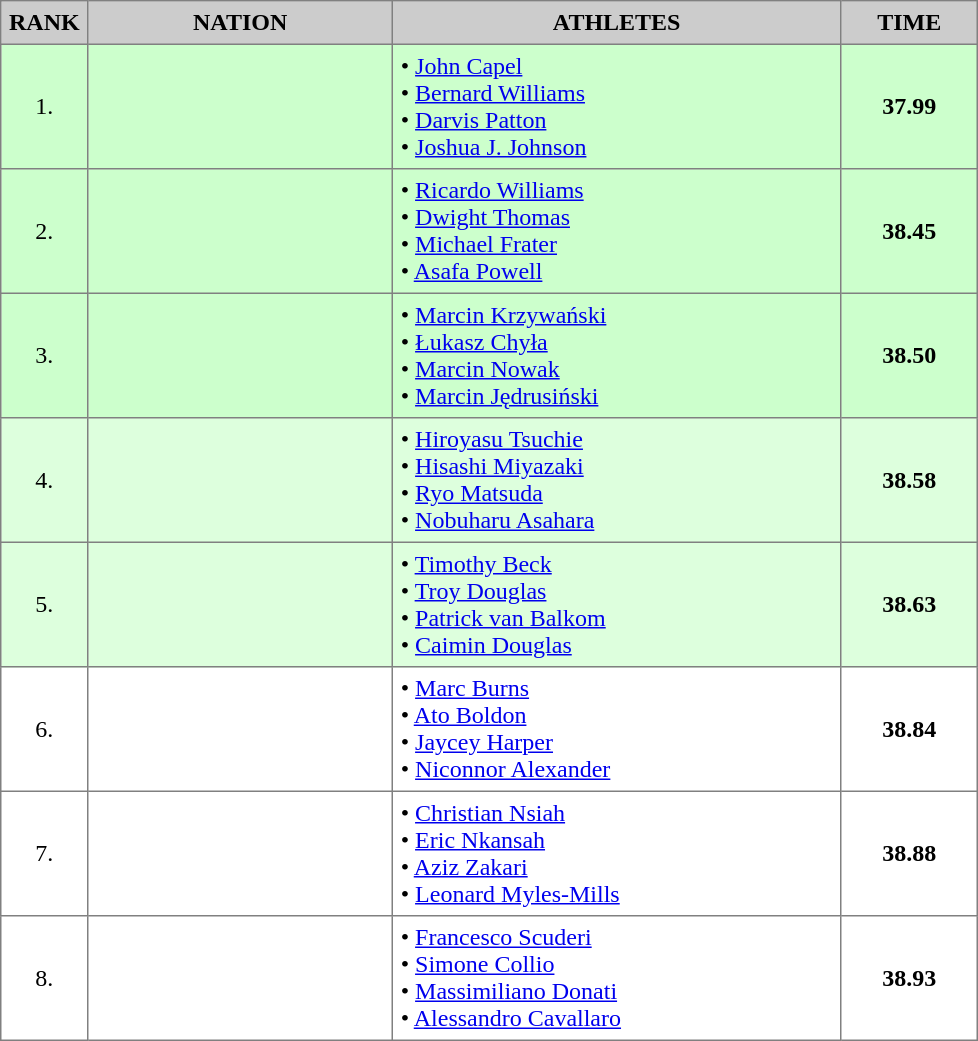<table border="1" cellspacing="2" cellpadding="5" style="border-collapse: collapse;">
<tr bgcolor="cccccc">
<th>RANK</th>
<th style="width: 12em">NATION</th>
<th style="width: 18em">ATHLETES</th>
<th style="width: 5em">TIME</th>
</tr>
<tr style="background:#ccffcc;">
<td align="center">1.</td>
<td align="center"></td>
<td>• <a href='#'>John Capel</a><br>• <a href='#'>Bernard Williams</a><br>• <a href='#'>Darvis Patton</a><br>• <a href='#'>Joshua J. Johnson</a></td>
<td align="center"><strong>37.99</strong></td>
</tr>
<tr style="background:#ccffcc;">
<td align="center">2.</td>
<td align="center"></td>
<td>• <a href='#'>Ricardo Williams</a><br>• <a href='#'>Dwight Thomas</a><br>• <a href='#'>Michael Frater</a><br>• <a href='#'>Asafa Powell</a></td>
<td align="center"><strong>38.45</strong></td>
</tr>
<tr style="background:#ccffcc;">
<td align="center">3.</td>
<td align="center"></td>
<td>• <a href='#'>Marcin Krzywański</a><br>• <a href='#'>Łukasz Chyła</a><br>• <a href='#'>Marcin Nowak</a><br>• <a href='#'>Marcin Jędrusiński</a></td>
<td align="center"><strong>38.50</strong></td>
</tr>
<tr style="background:#ddffdd;">
<td align="center">4.</td>
<td align="center"></td>
<td>• <a href='#'>Hiroyasu Tsuchie</a><br>• <a href='#'>Hisashi Miyazaki</a><br>• <a href='#'>Ryo Matsuda</a><br>• <a href='#'>Nobuharu Asahara</a></td>
<td align="center"><strong>38.58</strong></td>
</tr>
<tr style="background:#ddffdd;">
<td align="center">5.</td>
<td align="center"></td>
<td>• <a href='#'>Timothy Beck</a><br>• <a href='#'>Troy Douglas</a><br>• <a href='#'>Patrick van Balkom</a><br>• <a href='#'>Caimin Douglas</a></td>
<td align="center"><strong>38.63</strong></td>
</tr>
<tr>
<td align="center">6.</td>
<td align="center"></td>
<td>• <a href='#'>Marc Burns</a><br>• <a href='#'>Ato Boldon</a><br>• <a href='#'>Jaycey Harper</a><br>• <a href='#'>Niconnor Alexander</a></td>
<td align="center"><strong>38.84</strong></td>
</tr>
<tr>
<td align="center">7.</td>
<td align="center"></td>
<td>• <a href='#'>Christian Nsiah</a><br>• <a href='#'>Eric Nkansah</a><br>• <a href='#'>Aziz Zakari</a><br>• <a href='#'>Leonard Myles-Mills</a></td>
<td align="center"><strong>38.88</strong></td>
</tr>
<tr>
<td align="center">8.</td>
<td align="center"></td>
<td>• <a href='#'>Francesco Scuderi</a><br>• <a href='#'>Simone Collio</a><br>• <a href='#'>Massimiliano Donati</a><br>• <a href='#'>Alessandro Cavallaro</a></td>
<td align="center"><strong>38.93</strong></td>
</tr>
</table>
